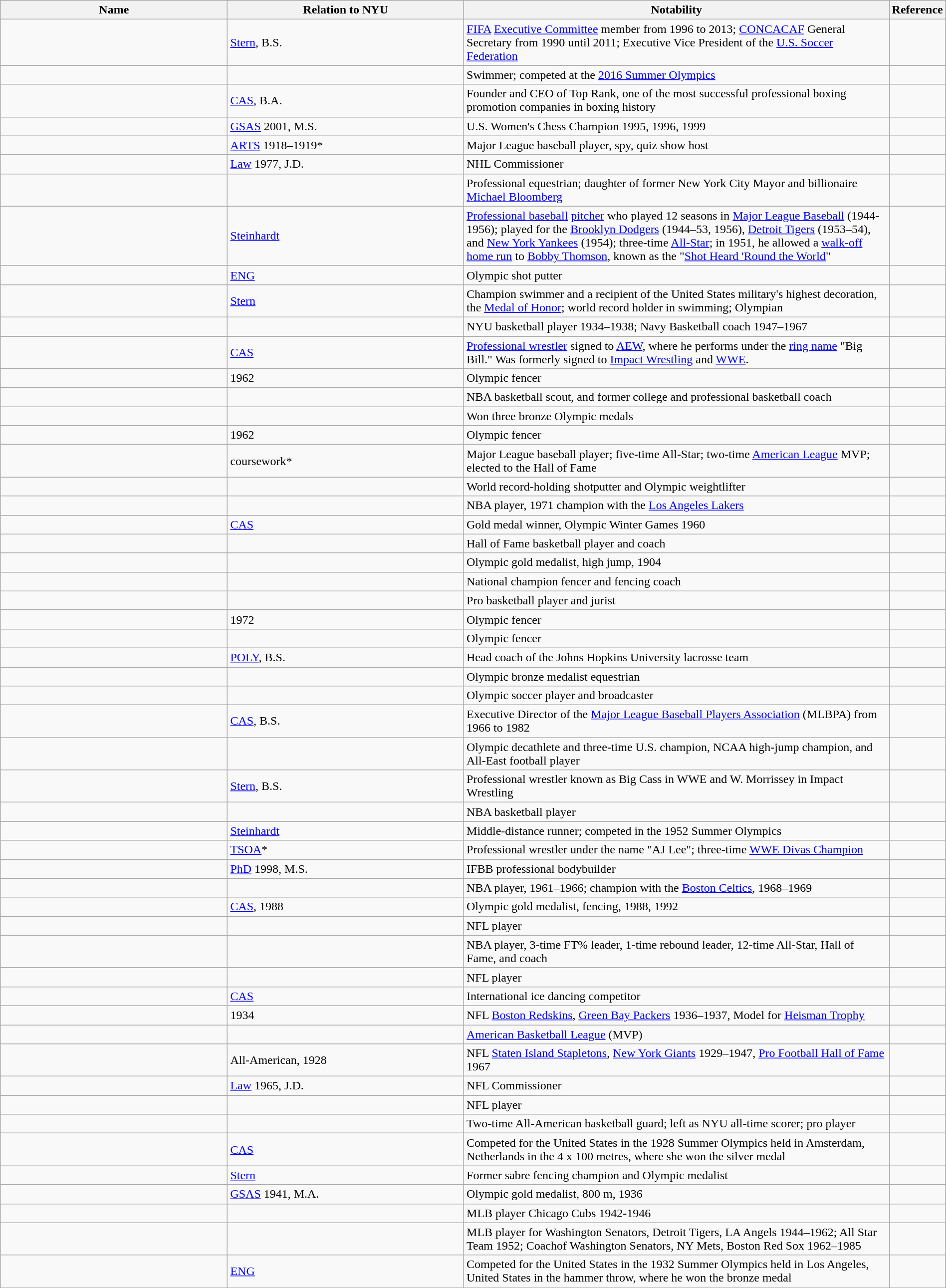<table class="wikitable sortable" style="width:100%">
<tr>
<th style="width:*;">Name</th>
<th style="width:25%;">Relation to NYU</th>
<th style="width:45%;">Notability</th>
<th style="width:5%;" class="unsortable">Reference</th>
</tr>
<tr>
<td></td>
<td><a href='#'>Stern</a>, B.S.</td>
<td><a href='#'>FIFA</a> <a href='#'>Executive Committee</a> member from 1996 to 2013; <a href='#'>CONCACAF</a> General Secretary from 1990 until 2011; Executive Vice President of the <a href='#'>U.S. Soccer Federation</a></td>
<td style="text-align:center;"></td>
</tr>
<tr>
<td></td>
<td></td>
<td>Swimmer; competed at the <a href='#'>2016 Summer Olympics</a></td>
<td style="text-align:center;"></td>
</tr>
<tr>
<td></td>
<td><a href='#'>CAS</a>, B.A.</td>
<td>Founder and CEO of Top Rank, one of the most successful professional boxing promotion companies in boxing history</td>
<td style="text-align:center;"></td>
</tr>
<tr>
<td></td>
<td><a href='#'>GSAS</a> 2001, M.S.</td>
<td>U.S. Women's Chess Champion 1995, 1996, 1999</td>
<td style="text-align:center;"></td>
</tr>
<tr>
<td></td>
<td><a href='#'>ARTS</a> 1918–1919*</td>
<td>Major League baseball player, spy, quiz show host</td>
<td style="text-align:center;"></td>
</tr>
<tr>
<td></td>
<td><a href='#'>Law</a> 1977, J.D.</td>
<td>NHL Commissioner</td>
<td style="text-align:center;"></td>
</tr>
<tr>
<td></td>
<td></td>
<td>Professional equestrian; daughter of former New York City Mayor and billionaire <a href='#'>Michael Bloomberg</a></td>
<td style="text-align:center;"></td>
</tr>
<tr>
<td></td>
<td><a href='#'>Steinhardt</a></td>
<td><a href='#'>Professional baseball</a> <a href='#'>pitcher</a> who played 12 seasons in <a href='#'>Major League Baseball</a> (1944-1956); played for the <a href='#'>Brooklyn Dodgers</a> (1944–53, 1956), <a href='#'>Detroit Tigers</a> (1953–54), and <a href='#'>New York Yankees</a> (1954); three-time <a href='#'>All-Star</a>; in 1951, he allowed a <a href='#'>walk-off home run</a> to <a href='#'>Bobby Thomson</a>, known as the "<a href='#'>Shot Heard 'Round the World</a>"</td>
<td style="text-align:center;"></td>
</tr>
<tr>
<td></td>
<td><a href='#'>ENG</a></td>
<td>Olympic shot putter</td>
<td style="text-align:center;"></td>
</tr>
<tr>
<td></td>
<td><a href='#'>Stern</a></td>
<td>Champion swimmer and a recipient of the United States military's highest decoration, the <a href='#'>Medal of Honor</a>; world record holder in swimming; Olympian</td>
<td style="text-align:center;"></td>
</tr>
<tr>
<td></td>
<td></td>
<td>NYU basketball player 1934–1938; Navy Basketball coach 1947–1967</td>
<td style="text-align:center;"></td>
</tr>
<tr>
<td></td>
<td><a href='#'>CAS</a></td>
<td><a href='#'>Professional wrestler</a> signed to <a href='#'>AEW</a>, where he performs under the <a href='#'>ring name</a> "Big Bill."  Was formerly signed to <a href='#'>Impact Wrestling</a> and <a href='#'>WWE</a>.</td>
<td style="text-align:center;"></td>
</tr>
<tr>
<td></td>
<td>1962</td>
<td>Olympic fencer</td>
<td style="text-align:center;"></td>
</tr>
<tr>
<td></td>
<td></td>
<td>NBA basketball scout, and former college and professional basketball coach</td>
<td style="text-align:center;"></td>
</tr>
<tr>
<td></td>
<td></td>
<td>Won three bronze Olympic medals</td>
<td style="text-align:center;"></td>
</tr>
<tr>
<td></td>
<td>1962</td>
<td>Olympic fencer</td>
<td style="text-align:center;"></td>
</tr>
<tr>
<td></td>
<td>coursework*</td>
<td>Major League baseball player; five-time All-Star; two-time <a href='#'>American League</a> MVP; elected to the Hall of Fame</td>
<td style="text-align:center;"></td>
</tr>
<tr>
<td></td>
<td></td>
<td>World record-holding shotputter and Olympic weightlifter</td>
<td style="text-align:center;"></td>
</tr>
<tr>
<td></td>
<td></td>
<td>NBA player, 1971 champion with the <a href='#'>Los Angeles Lakers</a></td>
<td style="text-align:center;"></td>
</tr>
<tr>
<td></td>
<td><a href='#'>CAS</a></td>
<td>Gold medal winner, Olympic Winter Games 1960</td>
<td style="text-align:center;"></td>
</tr>
<tr>
<td></td>
<td></td>
<td>Hall of Fame basketball player and coach</td>
<td style="text-align:center;"></td>
</tr>
<tr>
<td></td>
<td></td>
<td>Olympic gold medalist, high jump, 1904</td>
<td style="text-align:center;"></td>
</tr>
<tr>
<td></td>
<td></td>
<td>National champion fencer and fencing coach</td>
<td style="text-align:center;"></td>
</tr>
<tr>
<td></td>
<td></td>
<td>Pro basketball player and jurist</td>
<td style="text-align:center;"></td>
</tr>
<tr>
<td></td>
<td>1972</td>
<td>Olympic fencer</td>
<td style="text-align:center;"></td>
</tr>
<tr>
<td></td>
<td></td>
<td>Olympic fencer</td>
<td style="text-align:center;"></td>
</tr>
<tr>
<td></td>
<td><a href='#'>POLY</a>, B.S.</td>
<td>Head coach of the Johns Hopkins University lacrosse team</td>
<td style="text-align:center;"></td>
</tr>
<tr>
<td></td>
<td></td>
<td>Olympic bronze medalist equestrian</td>
<td style="text-align:center;"></td>
</tr>
<tr>
<td></td>
<td></td>
<td>Olympic soccer player and broadcaster</td>
<td style="text-align:center;"></td>
</tr>
<tr>
<td></td>
<td><a href='#'>CAS</a>, B.S.</td>
<td>Executive Director of the <a href='#'>Major League Baseball Players Association</a> (MLBPA) from 1966 to 1982</td>
<td style="text-align:center;"></td>
</tr>
<tr>
<td></td>
<td></td>
<td>Olympic decathlete and three-time U.S. champion, NCAA high-jump champion, and All-East football player</td>
<td style="text-align:center;"></td>
</tr>
<tr>
<td></td>
<td><a href='#'>Stern</a>, B.S.</td>
<td>Professional wrestler known as Big Cass in WWE and W. Morrissey in Impact Wrestling</td>
<td style="text-align:center;"></td>
</tr>
<tr>
<td></td>
<td></td>
<td>NBA basketball player</td>
<td style="text-align:center;"></td>
</tr>
<tr>
<td></td>
<td><a href='#'>Steinhardt</a></td>
<td>Middle-distance runner; competed in the 1952 Summer Olympics</td>
<td style="text-align:center;"></td>
</tr>
<tr>
<td></td>
<td><a href='#'>TSOA</a>*</td>
<td>Professional wrestler under the name "AJ Lee"; three-time <a href='#'>WWE Divas Champion</a></td>
<td style="text-align:center;"></td>
</tr>
<tr>
<td></td>
<td><a href='#'>PhD</a> 1998, M.S.</td>
<td>IFBB professional bodybuilder</td>
<td style="text-align:center;"></td>
</tr>
<tr>
<td></td>
<td></td>
<td>NBA player, 1961–1966; champion with the <a href='#'>Boston Celtics</a>, 1968–1969</td>
<td style="text-align:center;"></td>
</tr>
<tr>
<td></td>
<td><a href='#'>CAS</a>, 1988</td>
<td>Olympic gold medalist, fencing, 1988, 1992</td>
<td style="text-align:center;"></td>
</tr>
<tr>
<td></td>
<td></td>
<td>NFL player</td>
<td style="text-align:center;"></td>
</tr>
<tr>
<td></td>
<td></td>
<td>NBA player, 3-time FT% leader, 1-time rebound leader, 12-time All-Star, Hall of Fame, and coach</td>
<td style="text-align:center;"></td>
</tr>
<tr>
<td></td>
<td></td>
<td>NFL player</td>
<td style="text-align:center;"></td>
</tr>
<tr>
<td></td>
<td><a href='#'>CAS</a></td>
<td>International ice dancing competitor</td>
<td style="text-align:center;"></td>
</tr>
<tr>
<td></td>
<td>1934</td>
<td>NFL <a href='#'>Boston Redskins</a>, <a href='#'>Green Bay Packers</a> 1936–1937, Model for <a href='#'>Heisman Trophy</a></td>
<td style="text-align:center;"></td>
</tr>
<tr>
<td></td>
<td></td>
<td><a href='#'>American Basketball League</a> (MVP)</td>
<td style="text-align:center;"></td>
</tr>
<tr>
<td></td>
<td>All-American, 1928</td>
<td>NFL <a href='#'>Staten Island Stapletons</a>, <a href='#'>New York Giants</a> 1929–1947, <a href='#'>Pro Football Hall of Fame</a> 1967</td>
<td style="text-align:center;"></td>
</tr>
<tr>
<td></td>
<td><a href='#'>Law</a> 1965, J.D.</td>
<td>NFL Commissioner</td>
<td style="text-align:center;"></td>
</tr>
<tr>
<td></td>
<td></td>
<td>NFL player</td>
<td style="text-align:center;"></td>
</tr>
<tr>
<td></td>
<td></td>
<td>Two-time All-American basketball guard; left as NYU all-time scorer; pro player</td>
<td style="text-align:center;"></td>
</tr>
<tr>
<td></td>
<td><a href='#'>CAS</a></td>
<td>Competed for the United States in the 1928 Summer Olympics held in Amsterdam, Netherlands in the 4 x 100 metres, where she won the silver medal</td>
<td style="text-align:center;"></td>
</tr>
<tr>
<td></td>
<td><a href='#'>Stern</a></td>
<td>Former sabre fencing champion and Olympic medalist</td>
<td style="text-align:center;"></td>
</tr>
<tr>
<td></td>
<td><a href='#'>GSAS</a> 1941, M.A.</td>
<td>Olympic gold medalist, 800 m, 1936</td>
<td style="text-align:center;"></td>
</tr>
<tr>
<td></td>
<td></td>
<td>MLB player Chicago Cubs 1942-1946</td>
<td style="text-align:center;"></td>
</tr>
<tr>
<td></td>
<td></td>
<td>MLB player for Washington Senators, Detroit Tigers, LA Angels 1944–1962; All Star Team 1952; Coachof Washington Senators, NY Mets, Boston Red Sox 1962–1985</td>
<td style="text-align:center;"></td>
</tr>
<tr>
<td></td>
<td><a href='#'>ENG</a></td>
<td>Competed for the United States in the 1932 Summer Olympics held in Los Angeles, United States in the hammer throw, where he won the bronze medal</td>
<td style="text-align:center;"></td>
</tr>
</table>
